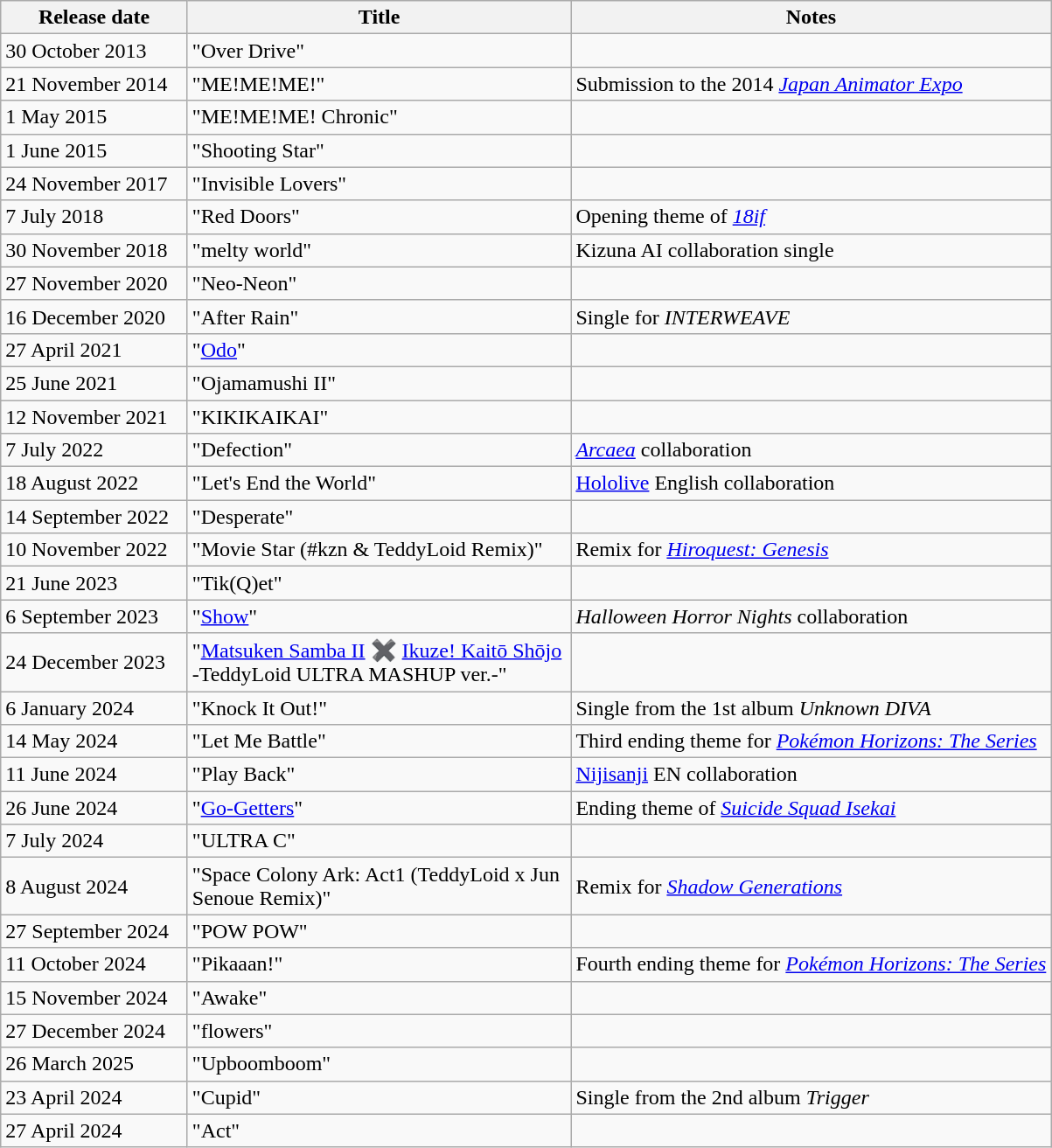<table class="wikitable">
<tr>
<th style="width:135px">Release date</th>
<th style="width:285px">Title</th>
<th>Notes</th>
</tr>
<tr>
<td>30 October 2013</td>
<td>"Over Drive" </td>
<td></td>
</tr>
<tr>
<td>21 November 2014</td>
<td>"ME!ME!ME!" </td>
<td>Submission to the 2014 <em><a href='#'>Japan Animator Expo</a></em></td>
</tr>
<tr>
<td>1 May 2015</td>
<td>"ME!ME!ME! Chronic" </td>
<td></td>
</tr>
<tr>
<td>1 June 2015</td>
<td>"Shooting Star" </td>
<td></td>
</tr>
<tr>
<td>24 November 2017</td>
<td>"Invisible Lovers" </td>
<td></td>
</tr>
<tr>
<td>7 July 2018</td>
<td>"Red Doors" </td>
<td>Opening theme of <em><a href='#'>18if</a></em></td>
</tr>
<tr>
<td>30 November 2018</td>
<td>"melty world" </td>
<td>Kizuna AI collaboration single</td>
</tr>
<tr>
<td>27 November 2020</td>
<td>"Neo-Neon" </td>
<td></td>
</tr>
<tr>
<td>16 December 2020</td>
<td>"After Rain" </td>
<td>Single for <em>INTERWEAVE</em></td>
</tr>
<tr>
<td>27 April 2021</td>
<td>"<a href='#'>Odo</a>" </td>
<td></td>
</tr>
<tr>
<td>25 June 2021</td>
<td>"Ojamamushi II" </td>
<td></td>
</tr>
<tr>
<td>12 November 2021</td>
<td>"KIKIKAIKAI" </td>
<td></td>
</tr>
<tr>
<td>7 July 2022</td>
<td>"Defection" </td>
<td><em><a href='#'>Arcaea</a></em> collaboration</td>
</tr>
<tr>
<td>18 August 2022</td>
<td>"Let's End the World" </td>
<td><a href='#'>Hololive</a> English collaboration</td>
</tr>
<tr>
<td>14 September 2022</td>
<td>"Desperate" </td>
<td></td>
</tr>
<tr>
<td>10 November 2022</td>
<td>"Movie Star (#kzn & TeddyLoid Remix)" </td>
<td>Remix for <em><a href='#'>Hiroquest: Genesis</a></em></td>
</tr>
<tr>
<td>21 June 2023</td>
<td>"Tik(Q)et" </td>
<td></td>
</tr>
<tr>
<td>6 September 2023</td>
<td>"<a href='#'>Show</a>" </td>
<td><em>Halloween Horror Nights</em> collaboration</td>
</tr>
<tr>
<td>24 December 2023</td>
<td>"<a href='#'>Matsuken Samba II</a> ✖️ <a href='#'>Ikuze! Kaitō Shōjo</a> -TeddyLoid ULTRA MASHUP ver.-" </td>
<td></td>
</tr>
<tr>
<td>6 January 2024</td>
<td>"Knock It Out!" </td>
<td>Single from the 1st album <em>Unknown DIVA</em></td>
</tr>
<tr>
<td>14 May 2024</td>
<td>"Let Me Battle" </td>
<td>Third ending theme for <em><a href='#'>Pokémon Horizons: The Series</a></em></td>
</tr>
<tr>
<td>11 June 2024</td>
<td>"Play Back" </td>
<td><a href='#'>Nijisanji</a> EN collaboration</td>
</tr>
<tr>
<td>26 June 2024</td>
<td>"<a href='#'>Go-Getters</a>" </td>
<td>Ending theme of <em><a href='#'>Suicide Squad Isekai</a></em></td>
</tr>
<tr>
<td>7 July 2024</td>
<td>"ULTRA C" </td>
<td></td>
</tr>
<tr>
<td>8 August 2024</td>
<td>"Space Colony Ark: Act1 (TeddyLoid x Jun Senoue Remix)" </td>
<td>Remix for <em><a href='#'>Shadow Generations</a></em></td>
</tr>
<tr>
<td>27 September 2024</td>
<td>"POW POW" </td>
<td></td>
</tr>
<tr>
<td>11 October 2024</td>
<td>"Pikaaan!" </td>
<td>Fourth ending theme for <em><a href='#'>Pokémon Horizons: The Series</a></em></td>
</tr>
<tr>
<td>15 November 2024</td>
<td>"Awake" </td>
<td></td>
</tr>
<tr>
<td>27 December 2024</td>
<td>"flowers" </td>
<td></td>
</tr>
<tr>
<td>26 March 2025</td>
<td>"Upboomboom" </td>
<td></td>
</tr>
<tr>
<td>23 April 2024</td>
<td>"Cupid" </td>
<td>Single from the 2nd album <em>Trigger</em></td>
</tr>
<tr>
<td>27 April 2024</td>
<td>"Act" </td>
<td></td>
</tr>
</table>
